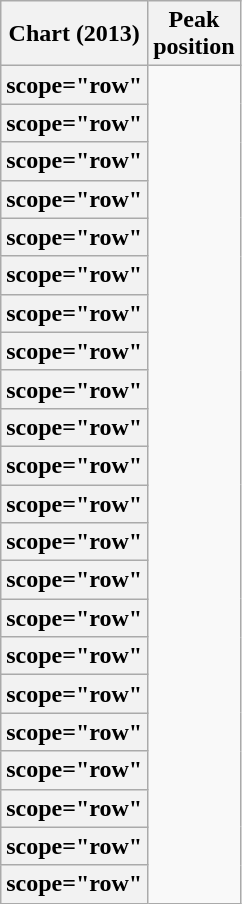<table class="wikitable sortable plainrowheaders" style="text-align:center">
<tr>
<th scope="col">Chart (2013)</th>
<th scope="col">Peak<br>position</th>
</tr>
<tr>
<th>scope="row"</th>
</tr>
<tr>
<th>scope="row"</th>
</tr>
<tr>
<th>scope="row"</th>
</tr>
<tr>
<th>scope="row"</th>
</tr>
<tr>
<th>scope="row"</th>
</tr>
<tr>
<th>scope="row"</th>
</tr>
<tr>
<th>scope="row"</th>
</tr>
<tr>
<th>scope="row"</th>
</tr>
<tr>
<th>scope="row"</th>
</tr>
<tr>
<th>scope="row"</th>
</tr>
<tr>
<th>scope="row"</th>
</tr>
<tr>
<th>scope="row"</th>
</tr>
<tr>
<th>scope="row"</th>
</tr>
<tr>
<th>scope="row"</th>
</tr>
<tr>
<th>scope="row"</th>
</tr>
<tr>
<th>scope="row"</th>
</tr>
<tr>
<th>scope="row"</th>
</tr>
<tr>
<th>scope="row"</th>
</tr>
<tr>
<th>scope="row"</th>
</tr>
<tr>
<th>scope="row"</th>
</tr>
<tr>
<th>scope="row"</th>
</tr>
<tr>
<th>scope="row"</th>
</tr>
</table>
